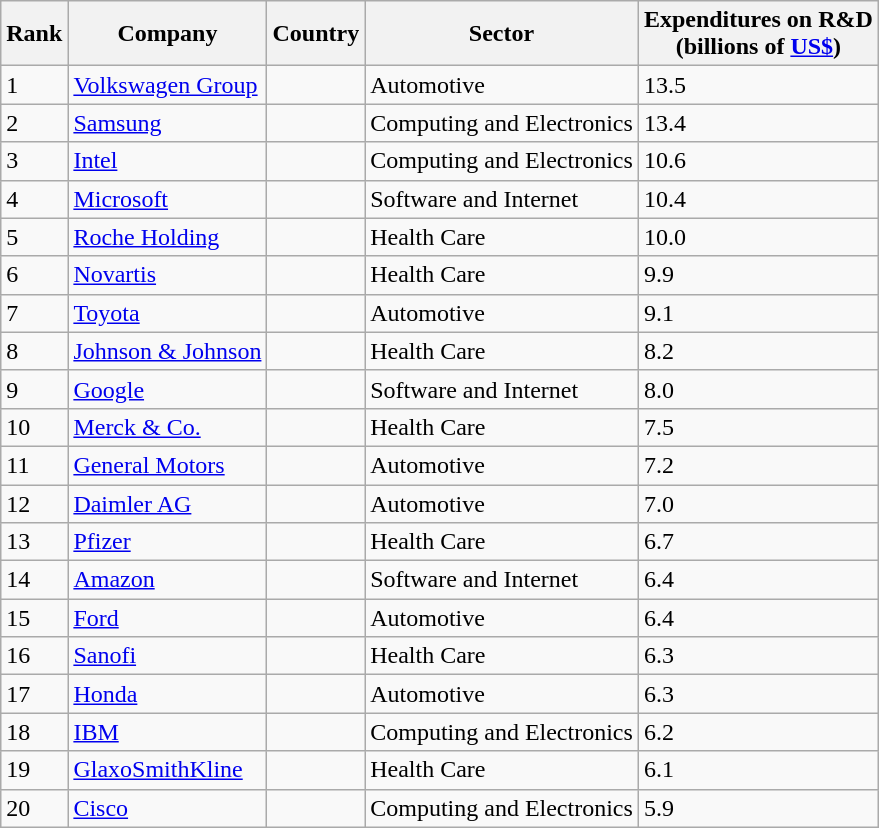<table class="wikitable sortable">
<tr>
<th>Rank</th>
<th>Company</th>
<th>Country</th>
<th>Sector</th>
<th>Expenditures on R&D <br>(billions of <a href='#'>US$</a>)</th>
</tr>
<tr>
<td>1</td>
<td><a href='#'>Volkswagen Group</a></td>
<td></td>
<td>Automotive</td>
<td>13.5</td>
</tr>
<tr>
<td>2</td>
<td><a href='#'>Samsung</a></td>
<td></td>
<td>Computing and Electronics</td>
<td>13.4</td>
</tr>
<tr>
<td>3</td>
<td><a href='#'>Intel</a></td>
<td></td>
<td>Computing and Electronics</td>
<td>10.6</td>
</tr>
<tr>
<td>4</td>
<td><a href='#'>Microsoft</a></td>
<td></td>
<td>Software and Internet</td>
<td>10.4</td>
</tr>
<tr>
<td>5</td>
<td><a href='#'>Roche Holding</a></td>
<td></td>
<td>Health Care</td>
<td>10.0</td>
</tr>
<tr>
<td>6</td>
<td><a href='#'>Novartis</a></td>
<td></td>
<td>Health Care</td>
<td>9.9</td>
</tr>
<tr>
<td>7</td>
<td><a href='#'>Toyota</a></td>
<td></td>
<td>Automotive</td>
<td>9.1</td>
</tr>
<tr>
<td>8</td>
<td><a href='#'>Johnson & Johnson</a></td>
<td></td>
<td>Health Care</td>
<td>8.2</td>
</tr>
<tr>
<td>9</td>
<td><a href='#'>Google</a></td>
<td></td>
<td>Software and Internet</td>
<td>8.0</td>
</tr>
<tr>
<td>10</td>
<td><a href='#'>Merck & Co.</a></td>
<td></td>
<td>Health Care</td>
<td>7.5</td>
</tr>
<tr>
<td>11</td>
<td><a href='#'>General Motors</a></td>
<td></td>
<td>Automotive</td>
<td>7.2</td>
</tr>
<tr>
<td>12</td>
<td><a href='#'>Daimler AG</a></td>
<td></td>
<td>Automotive</td>
<td>7.0</td>
</tr>
<tr>
<td>13</td>
<td><a href='#'>Pfizer</a></td>
<td></td>
<td>Health Care</td>
<td>6.7</td>
</tr>
<tr>
<td>14</td>
<td><a href='#'>Amazon</a></td>
<td></td>
<td>Software and Internet</td>
<td>6.4</td>
</tr>
<tr>
<td>15</td>
<td><a href='#'>Ford</a></td>
<td></td>
<td>Automotive</td>
<td>6.4</td>
</tr>
<tr>
<td>16</td>
<td><a href='#'>Sanofi</a></td>
<td></td>
<td>Health Care</td>
<td>6.3</td>
</tr>
<tr>
<td>17</td>
<td><a href='#'>Honda</a></td>
<td></td>
<td>Automotive</td>
<td>6.3</td>
</tr>
<tr>
<td>18</td>
<td><a href='#'>IBM</a></td>
<td></td>
<td>Computing and Electronics</td>
<td>6.2</td>
</tr>
<tr>
<td>19</td>
<td><a href='#'>GlaxoSmithKline</a></td>
<td></td>
<td>Health Care</td>
<td>6.1</td>
</tr>
<tr>
<td>20</td>
<td><a href='#'>Cisco</a></td>
<td></td>
<td>Computing and Electronics</td>
<td>5.9</td>
</tr>
</table>
